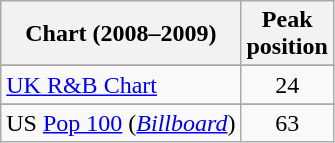<table class="wikitable sortable">
<tr>
<th align="center">Chart (2008–2009)</th>
<th align="center">Peak<br>position</th>
</tr>
<tr>
</tr>
<tr>
<td align="left"><a href='#'>UK R&B Chart</a></td>
<td align="center">24</td>
</tr>
<tr>
</tr>
<tr>
</tr>
<tr>
<td align="left">US <a href='#'>Pop 100</a> (<em><a href='#'>Billboard</a></em>)</td>
<td align="center">63</td>
</tr>
</table>
